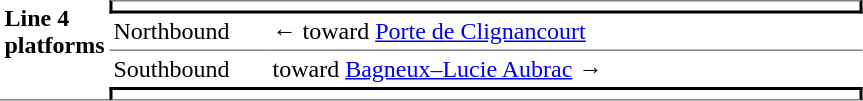<table border=0 cellspacing=0 cellpadding=3>
<tr>
<td style="border-bottom:solid 1px gray;" width=50 rowspan=10 valign=top><strong>Line 4 platforms</strong></td>
<td style="border-top:solid 1px gray;border-right:solid 2px black;border-left:solid 2px black;border-bottom:solid 2px black;text-align:center;" colspan=2></td>
</tr>
<tr>
<td style="border-bottom:solid 1px gray;" width=100>Northbound</td>
<td style="border-bottom:solid 1px gray;" width=390>←   toward <a href='#'>Porte de Clignancourt</a> </td>
</tr>
<tr>
<td>Southbound</td>
<td>   toward <a href='#'>Bagneux–Lucie Aubrac</a>  →</td>
</tr>
<tr>
<td style="border-top:solid 2px black;border-right:solid 2px black;border-left:solid 2px black;border-bottom:solid 1px gray;text-align:center;" colspan=2></td>
</tr>
</table>
